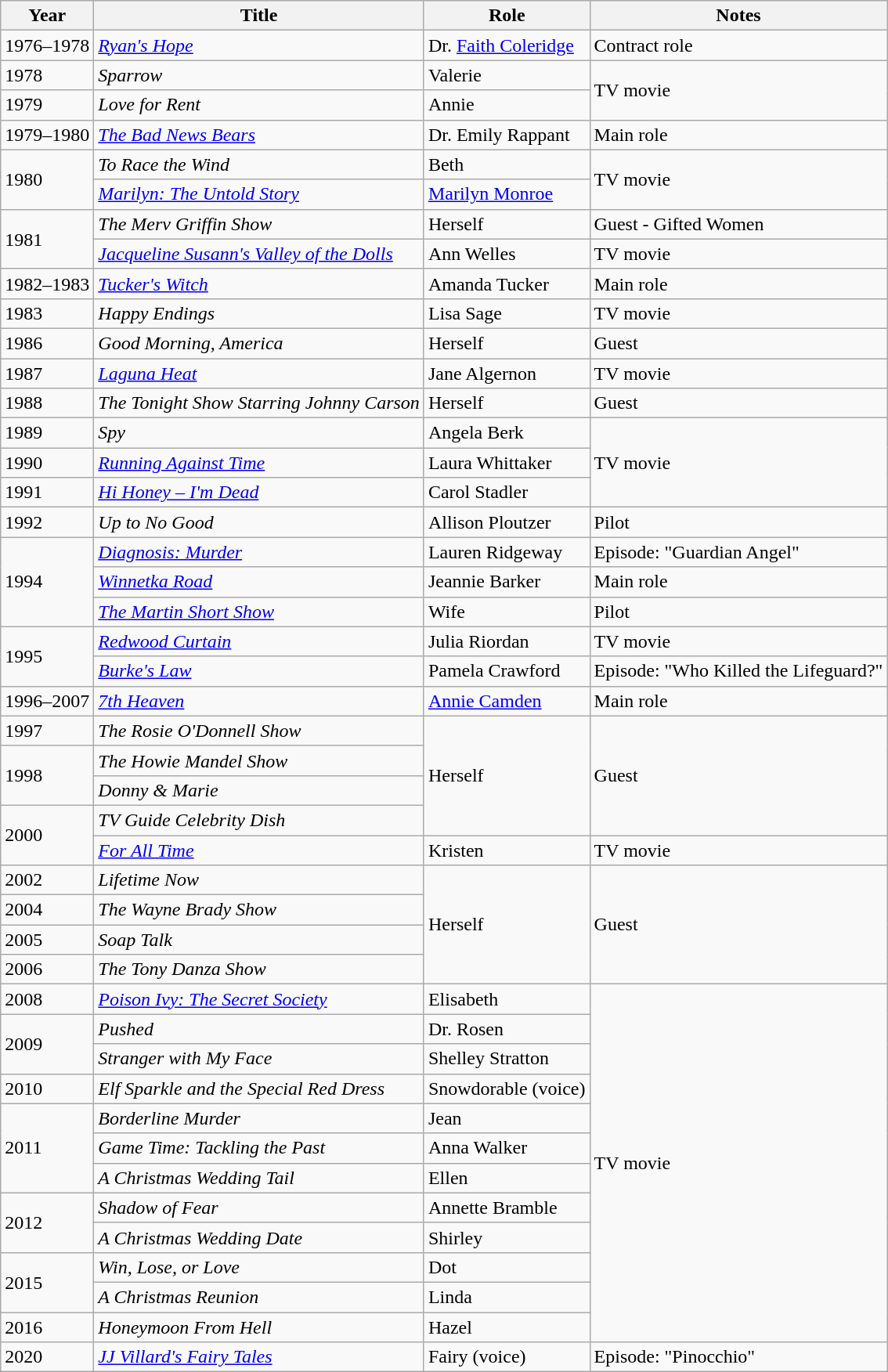<table class="wikitable sortable">
<tr>
<th>Year</th>
<th>Title</th>
<th>Role</th>
<th class="unsortable">Notes</th>
</tr>
<tr>
<td>1976–1978</td>
<td><em><a href='#'>Ryan's Hope</a></em></td>
<td>Dr. <a href='#'>Faith Coleridge</a></td>
<td>Contract role</td>
</tr>
<tr>
<td>1978</td>
<td><em>Sparrow</em></td>
<td>Valerie</td>
<td rowspan=2>TV movie</td>
</tr>
<tr>
<td>1979</td>
<td><em>Love for Rent</em></td>
<td>Annie</td>
</tr>
<tr>
<td>1979–1980</td>
<td><em><a href='#'>The Bad News Bears</a></em></td>
<td>Dr. Emily Rappant</td>
<td>Main role</td>
</tr>
<tr>
<td rowspan=2>1980</td>
<td><em>To Race the Wind</em></td>
<td>Beth</td>
<td rowspan=2>TV movie</td>
</tr>
<tr>
<td><em><a href='#'>Marilyn: The Untold Story</a></em></td>
<td><a href='#'>Marilyn Monroe</a></td>
</tr>
<tr>
<td rowspan=2>1981</td>
<td><em>The Merv Griffin Show</em></td>
<td>Herself</td>
<td>Guest - Gifted Women</td>
</tr>
<tr>
<td><em><a href='#'>Jacqueline Susann's Valley of the Dolls</a></em></td>
<td>Ann Welles</td>
<td>TV movie</td>
</tr>
<tr>
<td>1982–1983</td>
<td><em><a href='#'>Tucker's Witch</a></em></td>
<td>Amanda Tucker</td>
<td>Main role</td>
</tr>
<tr>
<td>1983</td>
<td><em>Happy Endings</em></td>
<td>Lisa Sage</td>
<td>TV movie</td>
</tr>
<tr>
<td>1986</td>
<td><em>Good Morning, America</em></td>
<td>Herself</td>
<td>Guest</td>
</tr>
<tr>
<td>1987</td>
<td><em><a href='#'>Laguna Heat</a></em></td>
<td>Jane Algernon</td>
<td>TV movie</td>
</tr>
<tr>
<td>1988</td>
<td rowspan=2><em>The Tonight Show Starring Johnny Carson</em></td>
<td rowspan=2>Herself</td>
<td rowspan=2>Guest</td>
</tr>
<tr>
<td rowspan=2>1989</td>
</tr>
<tr>
<td><em>Spy</em></td>
<td>Angela Berk</td>
<td rowspan=3>TV movie</td>
</tr>
<tr>
<td>1990</td>
<td><em><a href='#'>Running Against Time</a></em></td>
<td>Laura Whittaker</td>
</tr>
<tr>
<td>1991</td>
<td><em><a href='#'>Hi Honey – I'm Dead</a></em></td>
<td>Carol Stadler</td>
</tr>
<tr>
<td>1992</td>
<td><em>Up to No Good</em></td>
<td>Allison Ploutzer</td>
<td>Pilot</td>
</tr>
<tr>
<td rowspan=3>1994</td>
<td><em><a href='#'>Diagnosis: Murder</a></em></td>
<td>Lauren Ridgeway</td>
<td>Episode: "Guardian Angel"</td>
</tr>
<tr>
<td><em><a href='#'>Winnetka Road</a></em></td>
<td>Jeannie Barker</td>
<td>Main role</td>
</tr>
<tr>
<td><em><a href='#'>The Martin Short Show</a></em></td>
<td>Wife</td>
<td>Pilot</td>
</tr>
<tr>
<td rowspan=2>1995</td>
<td><em><a href='#'>Redwood Curtain</a></em></td>
<td>Julia Riordan</td>
<td>TV movie</td>
</tr>
<tr>
<td><em><a href='#'>Burke's Law</a></em></td>
<td>Pamela Crawford</td>
<td>Episode: "Who Killed the Lifeguard?"</td>
</tr>
<tr>
<td>1996–2007</td>
<td><em><a href='#'>7th Heaven</a></em></td>
<td><a href='#'>Annie Camden</a></td>
<td>Main role</td>
</tr>
<tr>
<td>1997</td>
<td><em>The Rosie O'Donnell Show</em></td>
<td rowspan=4>Herself</td>
<td rowspan=4>Guest</td>
</tr>
<tr>
<td rowspan=2>1998</td>
<td><em>The Howie Mandel Show</em></td>
</tr>
<tr>
<td><em>Donny & Marie</em></td>
</tr>
<tr>
<td rowspan=2>2000</td>
<td><em>TV Guide Celebrity Dish</em></td>
</tr>
<tr>
<td><em><a href='#'>For All Time</a></em></td>
<td>Kristen</td>
<td>TV movie</td>
</tr>
<tr>
<td>2002</td>
<td><em>Lifetime Now</em></td>
<td rowspan=4>Herself</td>
<td rowspan=4>Guest</td>
</tr>
<tr>
<td>2004</td>
<td><em>The Wayne Brady Show</em></td>
</tr>
<tr>
<td>2005</td>
<td><em>Soap Talk</em></td>
</tr>
<tr>
<td>2006</td>
<td><em>The Tony Danza Show</em></td>
</tr>
<tr>
<td>2008</td>
<td><em><a href='#'>Poison Ivy: The Secret Society</a></em></td>
<td>Elisabeth</td>
<td rowspan=12>TV movie</td>
</tr>
<tr>
<td rowspan=2>2009</td>
<td><em>Pushed</em></td>
<td>Dr. Rosen</td>
</tr>
<tr>
<td><em>Stranger with My Face</em></td>
<td>Shelley Stratton</td>
</tr>
<tr>
<td>2010</td>
<td><em>Elf Sparkle and the Special Red Dress</em></td>
<td>Snowdorable (voice)</td>
</tr>
<tr>
<td rowspan=3>2011</td>
<td><em>Borderline Murder</em></td>
<td>Jean</td>
</tr>
<tr>
<td><em>Game Time: Tackling the Past</em></td>
<td>Anna Walker</td>
</tr>
<tr>
<td><em>A Christmas Wedding Tail</em></td>
<td>Ellen</td>
</tr>
<tr>
<td rowspan=2>2012</td>
<td><em>Shadow of Fear</em></td>
<td>Annette Bramble</td>
</tr>
<tr>
<td><em>A Christmas Wedding Date</em></td>
<td>Shirley</td>
</tr>
<tr>
<td rowspan=2>2015</td>
<td><em>Win, Lose, or Love</em></td>
<td>Dot</td>
</tr>
<tr>
<td><em>A Christmas Reunion</em></td>
<td>Linda</td>
</tr>
<tr>
<td>2016</td>
<td><em>Honeymoon From Hell</em></td>
<td>Hazel</td>
</tr>
<tr>
<td>2020</td>
<td><em><a href='#'>JJ Villard's Fairy Tales</a></em></td>
<td>Fairy (voice)</td>
<td>Episode: "Pinocchio"</td>
</tr>
</table>
